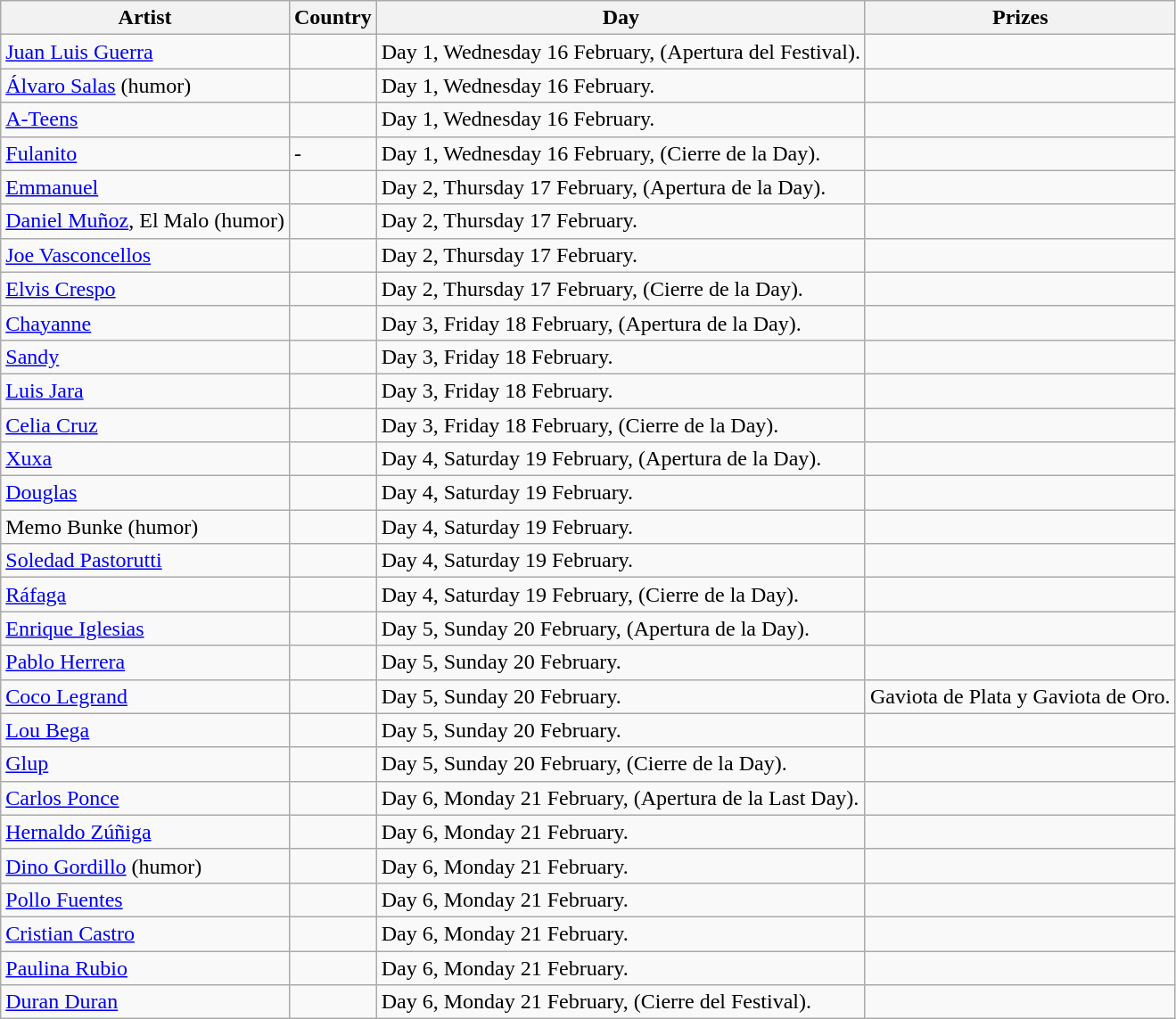<table class="wikitable">
<tr>
<th>Artist</th>
<th>Country</th>
<th>Day</th>
<th>Prizes</th>
</tr>
<tr>
<td><a href='#'>Juan Luis Guerra</a></td>
<td></td>
<td>Day 1, Wednesday 16 February, (Apertura del Festival).</td>
<td></td>
</tr>
<tr>
<td><a href='#'>Álvaro Salas</a> (humor)</td>
<td></td>
<td>Day 1, Wednesday 16 February.</td>
<td></td>
</tr>
<tr>
<td><a href='#'>A-Teens</a></td>
<td></td>
<td>Day 1, Wednesday 16 February.</td>
<td></td>
</tr>
<tr>
<td><a href='#'>Fulanito</a></td>
<td>-</td>
<td>Day 1, Wednesday 16 February, (Cierre de la Day).</td>
<td></td>
</tr>
<tr>
<td><a href='#'>Emmanuel</a></td>
<td></td>
<td>Day 2, Thursday 17 February, (Apertura de la Day).</td>
<td></td>
</tr>
<tr>
<td><a href='#'>Daniel Muñoz</a>, El Malo (humor)</td>
<td></td>
<td>Day 2, Thursday 17 February.</td>
<td></td>
</tr>
<tr>
<td><a href='#'>Joe Vasconcellos</a></td>
<td></td>
<td>Day 2, Thursday 17 February.</td>
<td></td>
</tr>
<tr>
<td><a href='#'>Elvis Crespo</a></td>
<td></td>
<td>Day 2, Thursday 17 February, (Cierre de la Day).</td>
<td></td>
</tr>
<tr>
<td><a href='#'>Chayanne</a></td>
<td></td>
<td>Day 3, Friday 18 February, (Apertura de la Day).</td>
<td></td>
</tr>
<tr>
<td><a href='#'>Sandy</a></td>
<td></td>
<td>Day 3, Friday 18 February.</td>
<td></td>
</tr>
<tr>
<td><a href='#'>Luis Jara</a></td>
<td></td>
<td>Day 3, Friday 18 February.</td>
<td></td>
</tr>
<tr>
<td><a href='#'>Celia Cruz</a></td>
<td></td>
<td>Day 3, Friday 18 February, (Cierre de la Day).</td>
<td></td>
</tr>
<tr>
<td><a href='#'>Xuxa</a></td>
<td></td>
<td>Day 4, Saturday 19 February, (Apertura de la Day).</td>
<td></td>
</tr>
<tr>
<td><a href='#'>Douglas</a></td>
<td></td>
<td>Day 4, Saturday 19 February.</td>
<td></td>
</tr>
<tr>
<td>Memo Bunke (humor)</td>
<td></td>
<td>Day 4, Saturday 19 February.</td>
<td></td>
</tr>
<tr>
<td><a href='#'>Soledad Pastorutti</a></td>
<td></td>
<td>Day 4, Saturday 19 February.</td>
<td></td>
</tr>
<tr>
<td><a href='#'>Ráfaga</a></td>
<td></td>
<td>Day 4, Saturday 19 February, (Cierre de la Day).</td>
<td></td>
</tr>
<tr>
<td><a href='#'>Enrique Iglesias</a></td>
<td></td>
<td>Day 5, Sunday 20 February, (Apertura de la Day).</td>
<td></td>
</tr>
<tr>
<td><a href='#'>Pablo Herrera</a></td>
<td></td>
<td>Day 5, Sunday 20 February.</td>
<td></td>
</tr>
<tr>
<td><a href='#'>Coco Legrand</a></td>
<td></td>
<td>Day 5, Sunday 20 February.</td>
<td>Gaviota de Plata y Gaviota de Oro.</td>
</tr>
<tr>
<td><a href='#'>Lou Bega</a></td>
<td></td>
<td>Day 5, Sunday 20 February.</td>
<td></td>
</tr>
<tr>
<td><a href='#'>Glup</a></td>
<td></td>
<td>Day 5, Sunday 20 February, (Cierre de la Day).</td>
<td></td>
</tr>
<tr>
<td><a href='#'>Carlos Ponce</a></td>
<td></td>
<td>Day 6, Monday 21 February, (Apertura de la Last Day).</td>
<td></td>
</tr>
<tr>
<td><a href='#'>Hernaldo Zúñiga</a></td>
<td></td>
<td>Day 6, Monday 21 February.</td>
<td></td>
</tr>
<tr>
<td><a href='#'>Dino Gordillo</a> (humor)</td>
<td></td>
<td>Day 6, Monday 21 February.</td>
<td></td>
</tr>
<tr>
<td><a href='#'>Pollo Fuentes</a></td>
<td></td>
<td>Day 6, Monday 21 February.</td>
<td></td>
</tr>
<tr>
<td><a href='#'>Cristian Castro</a></td>
<td></td>
<td>Day 6, Monday 21 February.</td>
<td></td>
</tr>
<tr>
<td><a href='#'>Paulina Rubio</a></td>
<td></td>
<td>Day 6, Monday 21 February.</td>
<td></td>
</tr>
<tr>
<td><a href='#'>Duran Duran</a></td>
<td></td>
<td>Day 6, Monday 21 February, (Cierre del Festival).</td>
<td></td>
</tr>
</table>
